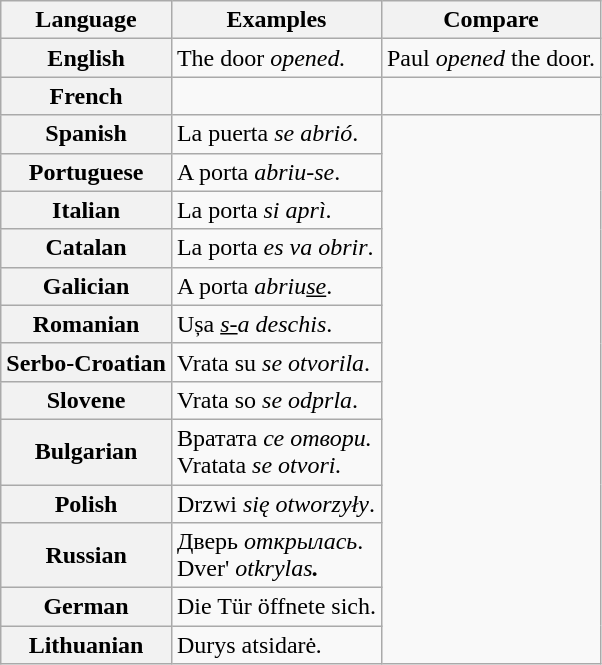<table class="wikitable">
<tr>
<th>Language</th>
<th>Examples</th>
<th>Compare</th>
</tr>
<tr>
<th>English</th>
<td>The door <em>opened.</em></td>
<td>Paul <em>opened</em> the door.</td>
</tr>
<tr>
<th>French</th>
<td></td>
<td></td>
</tr>
<tr>
<th>Spanish</th>
<td>La puerta <em>se abrió</em>.</td>
</tr>
<tr>
<th>Portuguese</th>
<td>A porta <em>abriu-se</em>.</td>
</tr>
<tr>
<th>Italian</th>
<td>La porta <em>si aprì</em>.</td>
</tr>
<tr>
<th>Catalan</th>
<td>La porta <em>es va obrir</em>.</td>
</tr>
<tr>
<th>Galician</th>
<td>A porta <em>abriu<u>se</u></em>.</td>
</tr>
<tr>
<th>Romanian</th>
<td>Ușa <em><u>s-</u>a deschis</em>.</td>
</tr>
<tr>
<th>Serbo-Croatian</th>
<td>Vrata su <em>se otvorila</em>.</td>
</tr>
<tr>
<th>Slovene</th>
<td>Vrata so <em>se odprla</em>.</td>
</tr>
<tr>
<th>Bulgarian</th>
<td>Вратата <em>се отвори.</em><br>Vratata <em>se otvori.</em></td>
</tr>
<tr>
<th>Polish</th>
<td>Drzwi <em>się otworzyły</em>.</td>
</tr>
<tr>
<th>Russian</th>
<td>Дверь <em>открылась</em>.<br>Dver' <em>otkrylas<strong>.</td>
</tr>
<tr>
<th>German</th>
<td>Die Tür </em>öffnete sich.<em></td>
</tr>
<tr>
<th>Lithuanian</th>
<td>Durys </em>atsidarė<em>.</td>
</tr>
</table>
